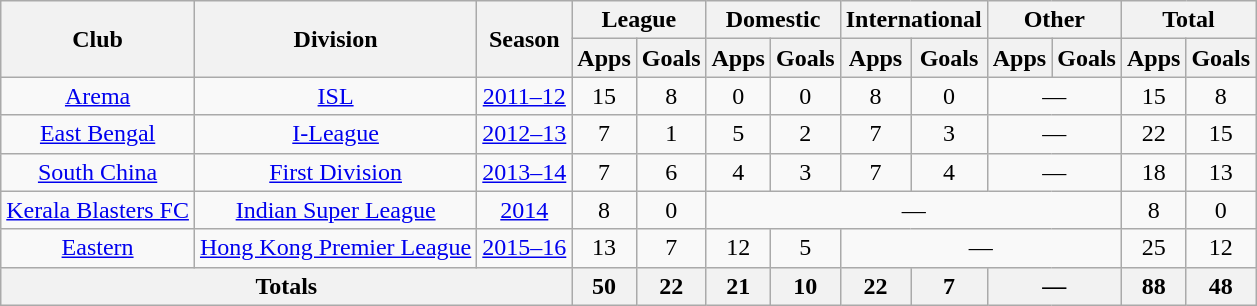<table class="wikitable" style="text-align: center;">
<tr>
<th rowspan=2>Club</th>
<th rowspan=2>Division</th>
<th rowspan=2>Season</th>
<th colspan=2>League</th>
<th colspan=2>Domestic</th>
<th colspan=2>International</th>
<th colspan=2>Other</th>
<th colspan=2>Total</th>
</tr>
<tr>
<th>Apps</th>
<th>Goals</th>
<th>Apps</th>
<th>Goals</th>
<th>Apps</th>
<th>Goals</th>
<th>Apps</th>
<th>Goals</th>
<th>Apps</th>
<th>Goals</th>
</tr>
<tr>
<td><a href='#'>Arema</a></td>
<td><a href='#'>ISL</a></td>
<td><a href='#'>2011–12</a></td>
<td>15</td>
<td>8</td>
<td>0</td>
<td>0</td>
<td>8</td>
<td>0</td>
<td colspan="2">—</td>
<td>15</td>
<td>8</td>
</tr>
<tr>
<td><a href='#'>East Bengal</a></td>
<td><a href='#'>I-League</a></td>
<td><a href='#'>2012–13</a></td>
<td>7</td>
<td>1</td>
<td>5</td>
<td>2</td>
<td>7</td>
<td>3</td>
<td colspan="2">—</td>
<td>22</td>
<td>15</td>
</tr>
<tr>
<td><a href='#'>South China</a></td>
<td><a href='#'>First Division</a></td>
<td><a href='#'>2013–14</a></td>
<td>7</td>
<td>6</td>
<td>4</td>
<td>3</td>
<td>7</td>
<td>4</td>
<td colspan="2">—</td>
<td>18</td>
<td>13</td>
</tr>
<tr>
<td><a href='#'>Kerala Blasters FC</a></td>
<td><a href='#'>Indian Super League</a></td>
<td><a href='#'>2014</a></td>
<td>8</td>
<td>0</td>
<td colspan="6">—</td>
<td>8</td>
<td>0</td>
</tr>
<tr>
<td><a href='#'>Eastern</a></td>
<td><a href='#'>Hong Kong Premier League</a></td>
<td><a href='#'>2015–16</a></td>
<td>13</td>
<td>7</td>
<td>12</td>
<td>5</td>
<td colspan="4">—</td>
<td>25</td>
<td>12</td>
</tr>
<tr>
<th colspan=3>Totals</th>
<th>50</th>
<th>22</th>
<th>21</th>
<th>10</th>
<th>22</th>
<th>7</th>
<th colspan="2">—</th>
<th>88</th>
<th>48</th>
</tr>
</table>
